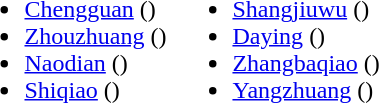<table>
<tr>
<td valign="top"><br><ul><li><a href='#'>Chengguan</a> ()</li><li><a href='#'>Zhouzhuang</a> ()</li><li><a href='#'>Naodian</a> ()</li><li><a href='#'>Shiqiao</a> ()</li></ul></td>
<td valign="top"><br><ul><li><a href='#'>Shangjiuwu</a> ()</li><li><a href='#'>Daying</a> ()</li><li><a href='#'>Zhangbaqiao</a> ()</li><li><a href='#'>Yangzhuang</a> ()</li></ul></td>
</tr>
</table>
